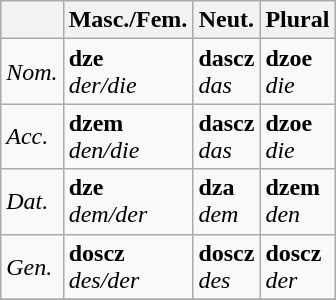<table class="wikitable">
<tr>
<th></th>
<th>Masc./Fem.</th>
<th>Neut.</th>
<th>Plural</th>
</tr>
<tr>
<td><em>Nom.</em></td>
<td><strong>dze</strong><br><em>der/die</em></td>
<td><strong>dascz</strong><br><em>das</em></td>
<td><strong>dzoe</strong><br><em>die</em></td>
</tr>
<tr>
<td><em>Acc.</em></td>
<td><strong>dzem</strong><br><em>den/die</em></td>
<td><strong>dascz</strong><br><em>das</em></td>
<td><strong>dzoe</strong><br><em>die</em></td>
</tr>
<tr>
<td><em>Dat.</em></td>
<td><strong>dze</strong><br><em>dem/der</em></td>
<td><strong>dza</strong><br><em>dem</em></td>
<td><strong>dzem</strong><br><em>den</em></td>
</tr>
<tr>
<td><em>Gen.</em></td>
<td><strong>doscz</strong><br><em>des/der</em></td>
<td><strong>doscz</strong><br><em>des</em></td>
<td><strong>doscz</strong><br><em>der</em></td>
</tr>
<tr>
</tr>
</table>
